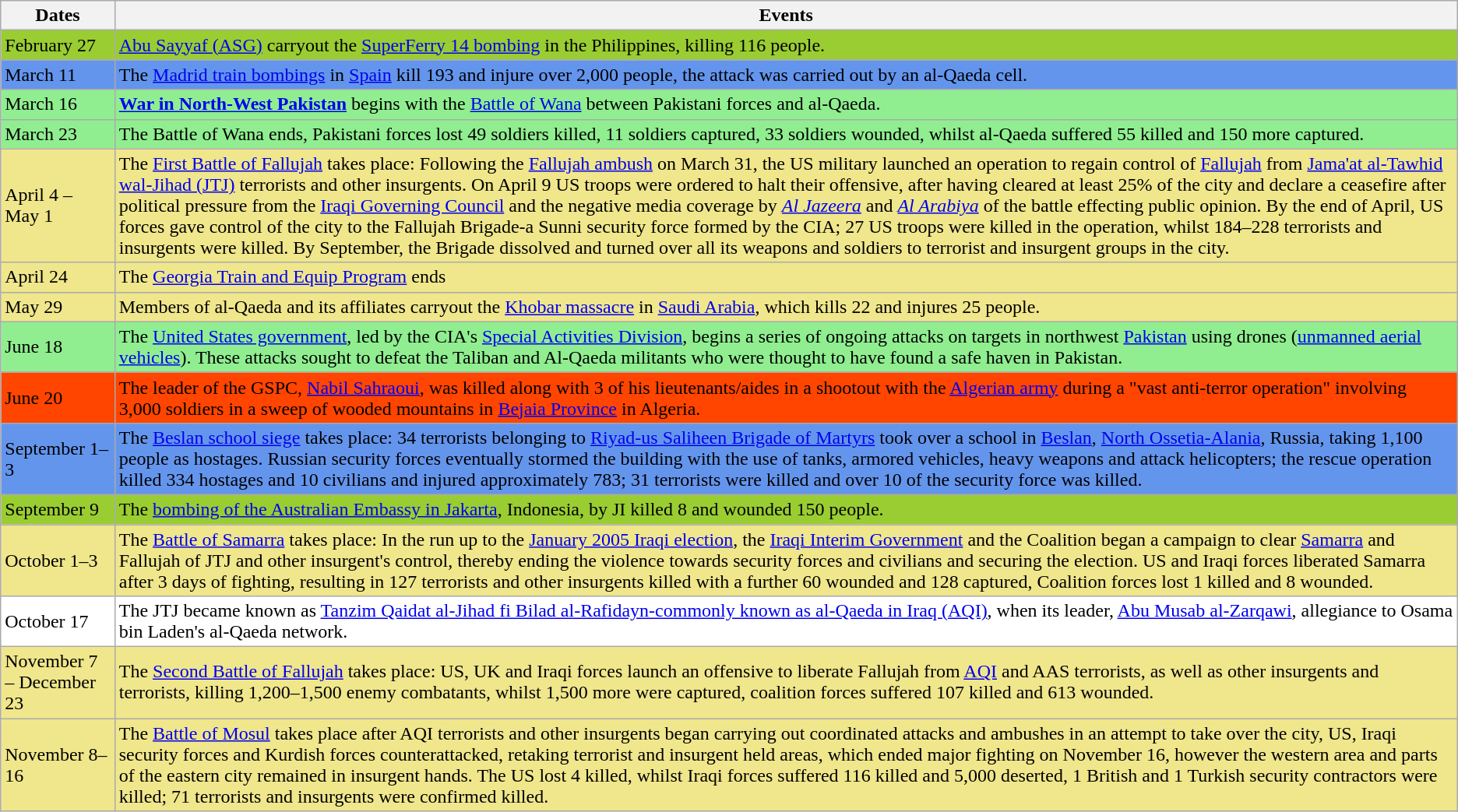<table class="wikitable">
<tr>
<th>Dates</th>
<th>Events</th>
</tr>
<tr style="background:yellowgreen">
<td>February 27</td>
<td><a href='#'>Abu Sayyaf (ASG)</a> carryout the <a href='#'>SuperFerry 14 bombing</a> in the Philippines, killing 116 people.</td>
</tr>
<tr style="background:cornflowerblue">
<td>March 11</td>
<td>The <a href='#'>Madrid train bombings</a> in <a href='#'>Spain</a> kill 193 and injure over 2,000 people, the attack was carried out by an al-Qaeda cell.</td>
</tr>
<tr style="background:lightgreen">
<td>March 16</td>
<td><strong><a href='#'>War in North-West Pakistan</a></strong> begins with the <a href='#'>Battle of Wana</a> between Pakistani forces and al-Qaeda.</td>
</tr>
<tr style="background:lightgreen">
<td>March 23</td>
<td>The Battle of Wana ends, Pakistani forces lost 49 soldiers killed, 11 soldiers captured, 33 soldiers wounded, whilst al-Qaeda suffered 55 killed and 150 more captured.</td>
</tr>
<tr style="background:khaki">
<td>April 4 – May 1</td>
<td>The <a href='#'>First Battle of Fallujah</a> takes place: Following the <a href='#'>Fallujah ambush</a> on March 31, the US military launched an operation to regain control of <a href='#'>Fallujah</a> from <a href='#'>Jama'at al-Tawhid wal-Jihad (JTJ)</a> terrorists and other insurgents. On April 9 US troops were ordered to halt their offensive, after having cleared at least 25% of the city and declare a ceasefire after political pressure from the <a href='#'>Iraqi Governing Council</a> and the negative media coverage by <em><a href='#'>Al Jazeera</a></em> and <em><a href='#'>Al Arabiya</a></em> of the battle effecting public opinion. By the end of April, US forces gave control of the city to the Fallujah Brigade-a Sunni security force formed by the CIA; 27 US troops were killed in the operation, whilst 184–228 terrorists and insurgents were killed. By September, the Brigade dissolved and turned over all its weapons and soldiers to terrorist and insurgent groups in the city.</td>
</tr>
<tr style="background:khaki">
<td>April 24</td>
<td>The <a href='#'>Georgia Train and Equip Program</a> ends</td>
</tr>
<tr style="background:khaki">
<td>May 29</td>
<td>Members of al-Qaeda and its affiliates carryout the <a href='#'>Khobar massacre</a> in <a href='#'>Saudi Arabia</a>, which kills 22 and injures 25 people.</td>
</tr>
<tr style="background:lightgreen">
<td>June 18</td>
<td>The <a href='#'>United States government</a>, led by the CIA's <a href='#'>Special Activities Division</a>, begins a series of ongoing attacks on targets in northwest <a href='#'>Pakistan</a> using drones (<a href='#'>unmanned aerial vehicles</a>). These attacks sought to defeat the Taliban and Al-Qaeda militants who were thought to have found a safe haven in Pakistan.</td>
</tr>
<tr style="background:orangered">
<td>June 20</td>
<td>The leader of the GSPC, <a href='#'>Nabil Sahraoui</a>, was killed along with 3 of his lieutenants/aides in a shootout with the <a href='#'>Algerian army</a> during a "vast anti-terror operation" involving 3,000 soldiers in a sweep of wooded mountains in <a href='#'>Bejaia Province</a> in Algeria.</td>
</tr>
<tr style="background:cornflowerblue">
<td>September 1–3</td>
<td>The <a href='#'>Beslan school siege</a> takes place: 34 terrorists belonging to <a href='#'>Riyad-us Saliheen Brigade of Martyrs</a> took over a school in <a href='#'>Beslan</a>, <a href='#'>North Ossetia-Alania</a>, Russia, taking 1,100 people as hostages. Russian security forces eventually stormed the building with the use of tanks, armored vehicles, heavy weapons and attack helicopters; the rescue operation killed 334 hostages and 10 civilians and injured approximately 783; 31 terrorists were killed and over 10 of the security force was killed.</td>
</tr>
<tr style="background:yellowgreen">
<td>September 9</td>
<td>The <a href='#'>bombing of the Australian Embassy in Jakarta</a>, Indonesia, by JI killed 8 and wounded 150 people.</td>
</tr>
<tr style="background:khaki">
<td>October 1–3</td>
<td>The <a href='#'>Battle of Samarra</a> takes place: In the run up to the <a href='#'>January 2005 Iraqi election</a>, the <a href='#'>Iraqi Interim Government</a> and the Coalition began a campaign to clear <a href='#'>Samarra</a> and Fallujah of JTJ and other insurgent's control, thereby ending the violence towards security forces and civilians and securing the election. US and Iraqi forces liberated Samarra after 3 days of fighting, resulting in 127 terrorists and other insurgents killed with a further 60 wounded and 128 captured, Coalition forces lost 1 killed and 8 wounded.</td>
</tr>
<tr style="background:white">
<td>October 17</td>
<td>The JTJ became known as <a href='#'>Tanzim Qaidat al-Jihad fi Bilad al-Rafidayn-commonly known as al-Qaeda in Iraq (AQI)</a>, when its leader, <a href='#'>Abu Musab al-Zarqawi</a>, allegiance to Osama bin Laden's al-Qaeda network.</td>
</tr>
<tr style="background:khaki">
<td>November 7 – December 23</td>
<td>The <a href='#'>Second Battle of Fallujah</a> takes place: US, UK and Iraqi forces launch an offensive to liberate Fallujah from <a href='#'>AQI</a> and AAS terrorists, as well as other insurgents and terrorists, killing 1,200–1,500 enemy combatants, whilst 1,500 more were captured, coalition forces suffered 107 killed and 613 wounded.</td>
</tr>
<tr style="background:khaki">
<td>November 8–16</td>
<td>The <a href='#'>Battle of Mosul</a> takes place after AQI terrorists and other insurgents began carrying out coordinated attacks and ambushes in an attempt to take over the city, US, Iraqi security forces and Kurdish forces counterattacked, retaking terrorist and insurgent held areas, which ended major fighting on November 16, however the western area and parts of the eastern city remained in insurgent hands. The US lost 4 killed, whilst Iraqi forces suffered 116 killed and 5,000 deserted, 1 British and 1 Turkish security contractors were killed; 71 terrorists and insurgents were confirmed killed.</td>
</tr>
</table>
